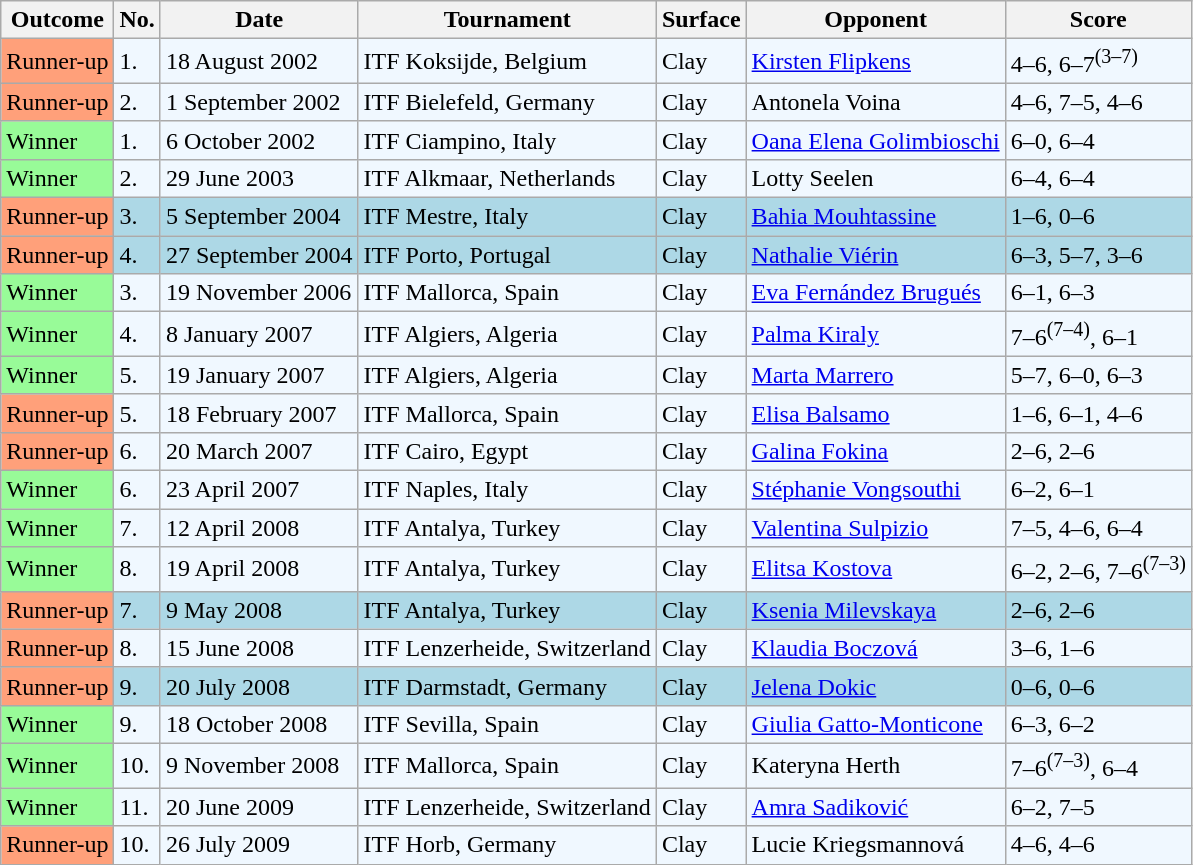<table class="sortable wikitable">
<tr>
<th>Outcome</th>
<th>No.</th>
<th>Date</th>
<th>Tournament</th>
<th>Surface</th>
<th>Opponent</th>
<th class="unsortable">Score</th>
</tr>
<tr style="background:#f0f8ff;">
<td style="background:#ffa07a;">Runner-up</td>
<td>1.</td>
<td>18 August 2002</td>
<td>ITF Koksijde, Belgium</td>
<td>Clay</td>
<td> <a href='#'>Kirsten Flipkens</a></td>
<td>4–6, 6–7<sup>(3–7)</sup></td>
</tr>
<tr style="background:#f0f8ff;">
<td style="background:#ffa07a;">Runner-up</td>
<td>2.</td>
<td>1 September 2002</td>
<td>ITF Bielefeld, Germany</td>
<td>Clay</td>
<td> Antonela Voina</td>
<td>4–6, 7–5, 4–6</td>
</tr>
<tr style="background:#f0f8ff;">
<td style="background:#98fb98;">Winner</td>
<td>1.</td>
<td>6 October 2002</td>
<td>ITF Ciampino, Italy</td>
<td>Clay</td>
<td> <a href='#'>Oana Elena Golimbioschi</a></td>
<td>6–0, 6–4</td>
</tr>
<tr style="background:#f0f8ff;">
<td style="background:#98fb98;">Winner</td>
<td>2.</td>
<td>29 June 2003</td>
<td>ITF Alkmaar, Netherlands</td>
<td>Clay</td>
<td> Lotty Seelen</td>
<td>6–4, 6–4</td>
</tr>
<tr style="background:lightblue;">
<td style="background:#ffa07a;">Runner-up</td>
<td>3.</td>
<td>5 September 2004</td>
<td>ITF Mestre, Italy</td>
<td>Clay</td>
<td> <a href='#'>Bahia Mouhtassine</a></td>
<td>1–6, 0–6</td>
</tr>
<tr style="background:lightblue;">
<td style="background:#ffa07a;">Runner-up</td>
<td>4.</td>
<td>27 September 2004</td>
<td>ITF Porto, Portugal</td>
<td>Clay</td>
<td> <a href='#'>Nathalie Viérin</a></td>
<td>6–3, 5–7, 3–6</td>
</tr>
<tr bgcolor="#f0f8ff">
<td style="background:#98fb98;">Winner</td>
<td>3.</td>
<td>19 November 2006</td>
<td>ITF Mallorca, Spain</td>
<td>Clay</td>
<td> <a href='#'>Eva Fernández Brugués</a></td>
<td>6–1, 6–3</td>
</tr>
<tr style="background:#f0f8ff;">
<td bgcolor=98FB98>Winner</td>
<td>4.</td>
<td>8 January 2007</td>
<td>ITF Algiers, Algeria</td>
<td>Clay</td>
<td> <a href='#'>Palma Kiraly</a></td>
<td>7–6<sup>(7–4)</sup>, 6–1</td>
</tr>
<tr style="background:#f0f8ff;">
<td bgcolor=98FB98>Winner</td>
<td>5.</td>
<td>19 January 2007</td>
<td>ITF Algiers, Algeria</td>
<td>Clay</td>
<td> <a href='#'>Marta Marrero</a></td>
<td>5–7, 6–0, 6–3</td>
</tr>
<tr style="background:#f0f8ff;">
<td style="background:#ffa07a;">Runner-up</td>
<td>5.</td>
<td>18 February 2007</td>
<td>ITF Mallorca, Spain</td>
<td>Clay</td>
<td> <a href='#'>Elisa Balsamo</a></td>
<td>1–6, 6–1, 4–6</td>
</tr>
<tr style="background:#f0f8ff;">
<td style="background:#ffa07a;">Runner-up</td>
<td>6.</td>
<td>20 March 2007</td>
<td>ITF Cairo, Egypt</td>
<td>Clay</td>
<td> <a href='#'>Galina Fokina</a></td>
<td>2–6, 2–6</td>
</tr>
<tr style="background:#f0f8ff;">
<td bgcolor=98FB98>Winner</td>
<td>6.</td>
<td>23 April 2007</td>
<td>ITF Naples, Italy</td>
<td>Clay</td>
<td> <a href='#'>Stéphanie Vongsouthi</a></td>
<td>6–2, 6–1</td>
</tr>
<tr style="background:#f0f8ff;">
<td bgcolor=98FB98>Winner</td>
<td>7.</td>
<td>12 April 2008</td>
<td>ITF Antalya, Turkey</td>
<td>Clay</td>
<td> <a href='#'>Valentina Sulpizio</a></td>
<td>7–5, 4–6, 6–4</td>
</tr>
<tr style="background:#f0f8ff;">
<td bgcolor=98FB98>Winner</td>
<td>8.</td>
<td>19 April 2008</td>
<td>ITF Antalya, Turkey</td>
<td>Clay</td>
<td> <a href='#'>Elitsa Kostova</a></td>
<td>6–2, 2–6, 7–6<sup>(7–3)</sup></td>
</tr>
<tr style="background:lightblue;">
<td bgcolor=FFA07A>Runner-up</td>
<td>7.</td>
<td>9 May 2008</td>
<td>ITF Antalya, Turkey</td>
<td>Clay</td>
<td> <a href='#'>Ksenia Milevskaya</a></td>
<td>2–6, 2–6</td>
</tr>
<tr style="background:#f0f8ff;">
<td bgcolor=FFA07A>Runner-up</td>
<td>8.</td>
<td>15 June 2008</td>
<td>ITF Lenzerheide, Switzerland</td>
<td>Clay</td>
<td> <a href='#'>Klaudia Boczová</a></td>
<td>3–6, 1–6</td>
</tr>
<tr style="background:lightblue;">
<td bgcolor=FFA07A>Runner-up</td>
<td>9.</td>
<td>20 July 2008</td>
<td>ITF Darmstadt, Germany</td>
<td>Clay</td>
<td> <a href='#'>Jelena Dokic</a></td>
<td>0–6, 0–6</td>
</tr>
<tr bgcolor="#f0f8ff">
<td style="background:#98fb98;">Winner</td>
<td>9.</td>
<td>18 October 2008</td>
<td>ITF Sevilla, Spain</td>
<td>Clay</td>
<td> <a href='#'>Giulia Gatto-Monticone</a></td>
<td>6–3, 6–2</td>
</tr>
<tr style="background:#f0f8ff;">
<td style="background:#98fb98;">Winner</td>
<td>10.</td>
<td>9 November 2008</td>
<td>ITF Mallorca, Spain</td>
<td>Clay</td>
<td> Kateryna Herth</td>
<td>7–6<sup>(7–3)</sup>, 6–4</td>
</tr>
<tr style="background:#f0f8ff;">
<td style="background:#98fb98;">Winner</td>
<td>11.</td>
<td>20 June 2009</td>
<td>ITF Lenzerheide, Switzerland</td>
<td>Clay</td>
<td> <a href='#'>Amra Sadiković</a></td>
<td>6–2, 7–5</td>
</tr>
<tr style="background:#f0f8ff;">
<td bgcolor=FFA07A>Runner-up</td>
<td>10.</td>
<td>26 July 2009</td>
<td>ITF Horb, Germany</td>
<td>Clay</td>
<td> Lucie Kriegsmannová</td>
<td>4–6, 4–6</td>
</tr>
</table>
